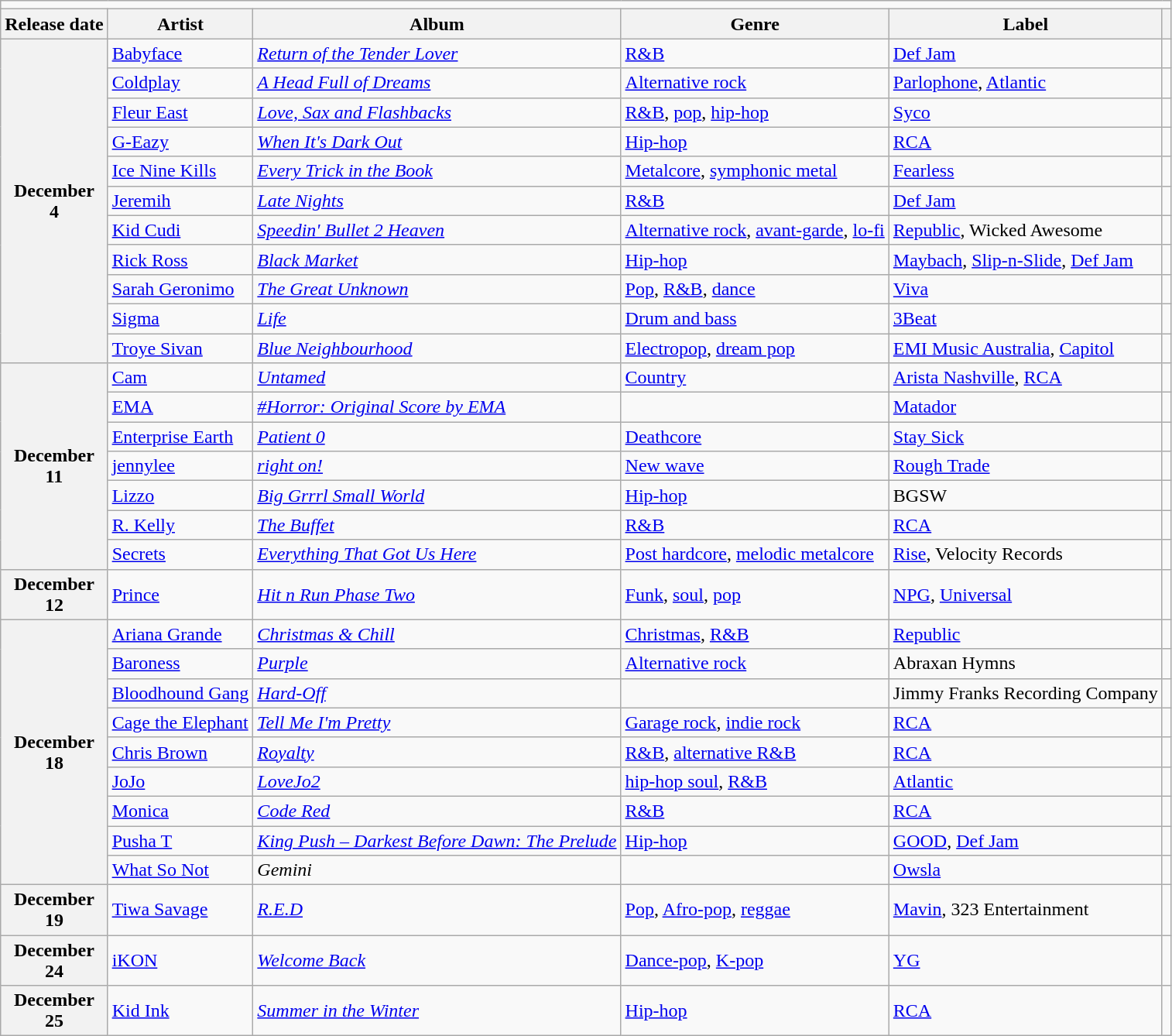<table class="wikitable plainrowheaders">
<tr>
<td colspan="6" style="text-align:center;"></td>
</tr>
<tr>
<th scope="col">Release date</th>
<th scope="col">Artist</th>
<th scope="col">Album</th>
<th scope="col">Genre</th>
<th scope="col">Label</th>
<th scope="col"></th>
</tr>
<tr>
<th scope="row" rowspan="11" style="text-align:center;">December<br>4</th>
<td><a href='#'>Babyface</a></td>
<td><em><a href='#'>Return of the Tender Lover</a></em></td>
<td><a href='#'>R&B</a></td>
<td><a href='#'>Def Jam</a></td>
<td></td>
</tr>
<tr>
<td><a href='#'>Coldplay</a></td>
<td><em><a href='#'>A Head Full of Dreams</a></em></td>
<td><a href='#'>Alternative rock</a></td>
<td><a href='#'>Parlophone</a>, <a href='#'>Atlantic</a></td>
<td></td>
</tr>
<tr>
<td><a href='#'>Fleur East</a></td>
<td><em><a href='#'>Love, Sax and Flashbacks</a></em></td>
<td><a href='#'>R&B</a>, <a href='#'>pop</a>, <a href='#'>hip-hop</a></td>
<td><a href='#'>Syco</a></td>
<td></td>
</tr>
<tr>
<td><a href='#'>G-Eazy</a></td>
<td><em><a href='#'>When It's Dark Out</a></em></td>
<td><a href='#'>Hip-hop</a></td>
<td><a href='#'>RCA</a></td>
<td></td>
</tr>
<tr>
<td><a href='#'>Ice Nine Kills</a></td>
<td><em><a href='#'>Every Trick in the Book</a></em></td>
<td><a href='#'>Metalcore</a>, <a href='#'>symphonic metal</a></td>
<td><a href='#'>Fearless</a></td>
<td></td>
</tr>
<tr>
<td><a href='#'>Jeremih</a></td>
<td><em><a href='#'>Late Nights</a></em></td>
<td><a href='#'>R&B</a></td>
<td><a href='#'>Def Jam</a></td>
<td></td>
</tr>
<tr>
<td><a href='#'>Kid Cudi</a></td>
<td><em><a href='#'>Speedin' Bullet 2 Heaven</a></em></td>
<td><a href='#'>Alternative rock</a>, <a href='#'>avant-garde</a>, <a href='#'>lo-fi</a></td>
<td><a href='#'>Republic</a>, Wicked Awesome</td>
<td></td>
</tr>
<tr>
<td><a href='#'>Rick Ross</a></td>
<td><em><a href='#'>Black Market</a></em></td>
<td><a href='#'>Hip-hop</a></td>
<td><a href='#'>Maybach</a>, <a href='#'>Slip-n-Slide</a>, <a href='#'>Def Jam</a></td>
<td></td>
</tr>
<tr>
<td><a href='#'>Sarah Geronimo</a></td>
<td><em><a href='#'>The Great Unknown</a></em></td>
<td><a href='#'>Pop</a>, <a href='#'>R&B</a>, <a href='#'>dance</a></td>
<td><a href='#'>Viva</a></td>
<td></td>
</tr>
<tr>
<td><a href='#'>Sigma</a></td>
<td><em><a href='#'>Life</a></em></td>
<td><a href='#'>Drum and bass</a></td>
<td><a href='#'>3Beat</a></td>
<td></td>
</tr>
<tr>
<td><a href='#'>Troye Sivan</a></td>
<td><em><a href='#'>Blue Neighbourhood</a></em></td>
<td><a href='#'>Electropop</a>, <a href='#'>dream pop</a></td>
<td><a href='#'>EMI Music Australia</a>, <a href='#'>Capitol</a></td>
<td></td>
</tr>
<tr>
<th scope="row" rowspan="7" style="text-align:center;">December<br>11</th>
<td><a href='#'>Cam</a></td>
<td><em><a href='#'>Untamed</a></em></td>
<td><a href='#'>Country</a></td>
<td><a href='#'>Arista Nashville</a>, <a href='#'>RCA</a></td>
<td></td>
</tr>
<tr>
<td><a href='#'>EMA</a></td>
<td><em><a href='#'>#Horror: Original Score by EMA</a></em></td>
<td></td>
<td><a href='#'>Matador</a></td>
<td></td>
</tr>
<tr>
<td><a href='#'>Enterprise Earth</a></td>
<td><em><a href='#'>Patient 0</a></em></td>
<td><a href='#'>Deathcore</a></td>
<td><a href='#'>Stay Sick</a></td>
<td></td>
</tr>
<tr>
<td><a href='#'>jennylee</a></td>
<td><em><a href='#'>right on!</a></em></td>
<td><a href='#'>New wave</a></td>
<td><a href='#'>Rough Trade</a></td>
<td></td>
</tr>
<tr>
<td><a href='#'>Lizzo</a></td>
<td><em><a href='#'>Big Grrrl Small World</a></em></td>
<td><a href='#'>Hip-hop</a></td>
<td>BGSW</td>
<td></td>
</tr>
<tr>
<td><a href='#'>R. Kelly</a></td>
<td><em><a href='#'>The Buffet</a></em></td>
<td><a href='#'>R&B</a></td>
<td><a href='#'>RCA</a></td>
<td></td>
</tr>
<tr>
<td><a href='#'>Secrets</a></td>
<td><em><a href='#'>Everything That Got Us Here</a></em></td>
<td><a href='#'>Post hardcore</a>, <a href='#'>melodic metalcore</a></td>
<td><a href='#'>Rise</a>, Velocity Records</td>
<td></td>
</tr>
<tr>
<th scope="row" style="text-align:center;">December<br>12</th>
<td><a href='#'>Prince</a></td>
<td><em><a href='#'>Hit n Run Phase Two</a></em></td>
<td><a href='#'>Funk</a>, <a href='#'>soul</a>, <a href='#'>pop</a></td>
<td><a href='#'>NPG</a>, <a href='#'>Universal</a></td>
<td></td>
</tr>
<tr>
<th scope="row" rowspan="9" style="text-align:center;">December<br>18</th>
<td><a href='#'>Ariana Grande</a></td>
<td><em><a href='#'>Christmas & Chill</a></em></td>
<td><a href='#'>Christmas</a>, <a href='#'>R&B</a></td>
<td><a href='#'>Republic</a></td>
<td></td>
</tr>
<tr>
<td><a href='#'>Baroness</a></td>
<td><em><a href='#'>Purple</a></em></td>
<td><a href='#'>Alternative rock</a></td>
<td>Abraxan Hymns</td>
<td></td>
</tr>
<tr>
<td><a href='#'>Bloodhound Gang</a></td>
<td><em><a href='#'>Hard-Off</a></em></td>
<td></td>
<td>Jimmy Franks Recording Company</td>
<td></td>
</tr>
<tr>
<td><a href='#'>Cage the Elephant</a></td>
<td><em><a href='#'>Tell Me I'm Pretty</a></em></td>
<td><a href='#'>Garage rock</a>, <a href='#'>indie rock</a></td>
<td><a href='#'>RCA</a></td>
<td></td>
</tr>
<tr>
<td><a href='#'>Chris Brown</a></td>
<td><em><a href='#'>Royalty</a></em></td>
<td><a href='#'>R&B</a>, <a href='#'>alternative R&B</a></td>
<td><a href='#'>RCA</a></td>
<td></td>
</tr>
<tr>
<td><a href='#'>JoJo</a></td>
<td><em><a href='#'>LoveJo2</a></em></td>
<td><a href='#'>hip-hop soul</a>, <a href='#'>R&B</a></td>
<td><a href='#'>Atlantic</a></td>
<td></td>
</tr>
<tr>
<td><a href='#'>Monica</a></td>
<td><em><a href='#'>Code Red</a></em></td>
<td><a href='#'>R&B</a></td>
<td><a href='#'>RCA</a></td>
<td></td>
</tr>
<tr>
<td><a href='#'>Pusha T</a></td>
<td><em><a href='#'>King Push – Darkest Before Dawn: The Prelude</a></em></td>
<td><a href='#'>Hip-hop</a></td>
<td><a href='#'>GOOD</a>, <a href='#'>Def Jam</a></td>
<td></td>
</tr>
<tr>
<td><a href='#'>What So Not</a></td>
<td><em>Gemini</em></td>
<td></td>
<td><a href='#'>Owsla</a></td>
<td></td>
</tr>
<tr>
<th scope="row" style="text-align:center;">December<br>19</th>
<td><a href='#'>Tiwa Savage</a></td>
<td><em><a href='#'>R.E.D</a></em></td>
<td><a href='#'>Pop</a>, <a href='#'>Afro-pop</a>, <a href='#'>reggae</a></td>
<td><a href='#'>Mavin</a>, 323 Entertainment</td>
<td></td>
</tr>
<tr>
<th scope="row" style="text-align:center;">December<br>24</th>
<td><a href='#'>iKON</a></td>
<td><em><a href='#'>Welcome Back</a></em></td>
<td><a href='#'>Dance-pop</a>, <a href='#'>K-pop</a></td>
<td><a href='#'>YG</a></td>
<td></td>
</tr>
<tr>
<th scope="row" style="text-align:center;">December<br>25</th>
<td><a href='#'>Kid Ink</a></td>
<td><em><a href='#'>Summer in the Winter</a></em></td>
<td><a href='#'>Hip-hop</a></td>
<td><a href='#'>RCA</a></td>
<td></td>
</tr>
</table>
